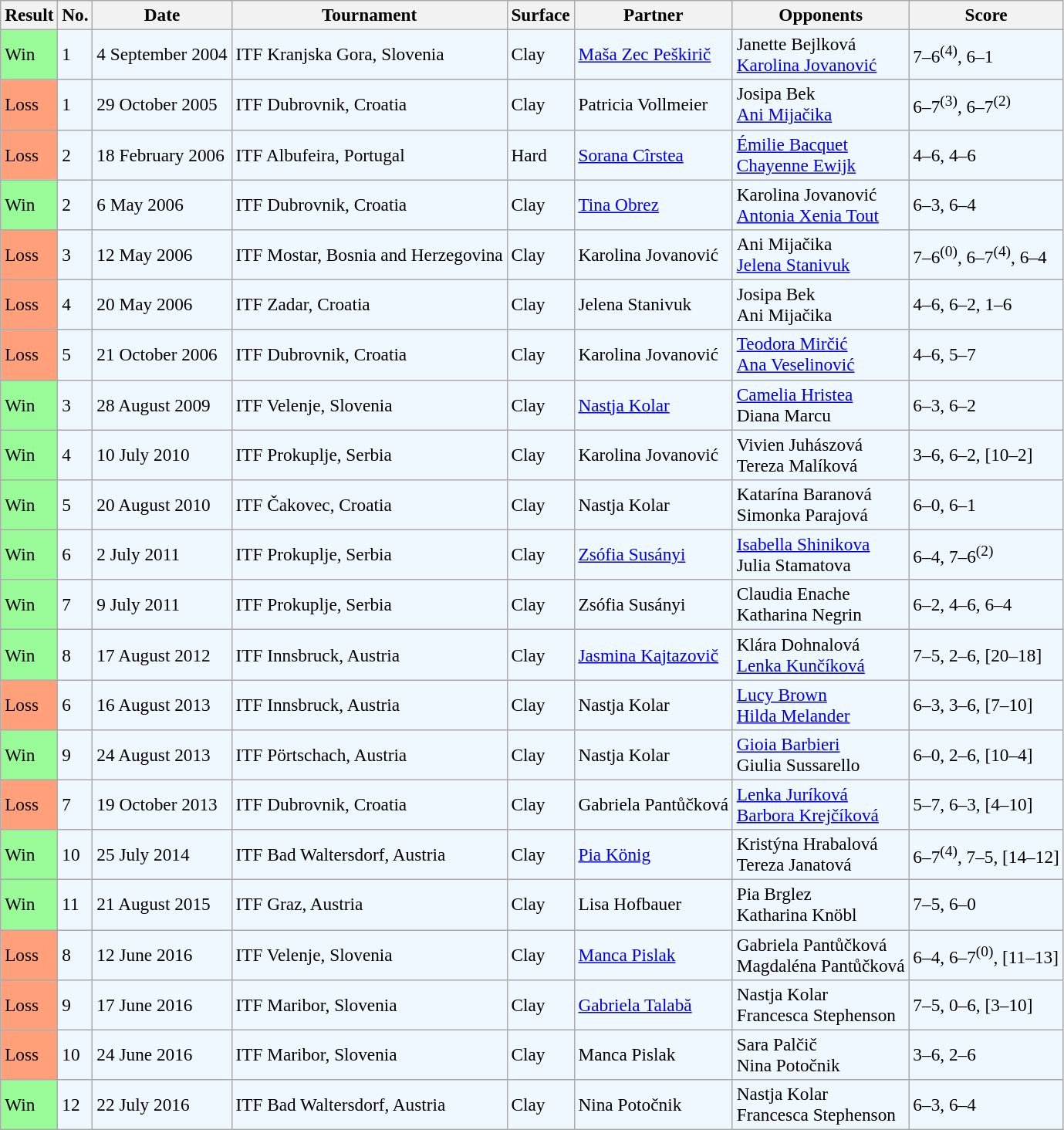<table class="sortable wikitable" style=font-size:97%>
<tr>
<th>Result</th>
<th>No.</th>
<th>Date</th>
<th>Tournament</th>
<th>Surface</th>
<th>Partner</th>
<th>Opponents</th>
<th class="unsortable">Score</th>
</tr>
<tr style="background:#f0f8ff;">
<td style="background:#98fb98;">Win</td>
<td>1</td>
<td>4 September 2004</td>
<td>ITF Kranjska Gora, Slovenia</td>
<td>Clay</td>
<td> <a href='#'>Maša Zec Peškirič</a></td>
<td> Janette Bejlková <br>  <a href='#'>Karolina Jovanović</a></td>
<td>7–6<sup>(4)</sup>, 6–1</td>
</tr>
<tr style="background:#f0f8ff;">
<td style="background:#ffa07a;">Loss</td>
<td>1</td>
<td>29 October 2005</td>
<td>ITF Dubrovnik, Croatia</td>
<td>Clay</td>
<td> Patricia Vollmeier</td>
<td> Josipa Bek <br>  <a href='#'>Ani Mijačika</a></td>
<td>6–7<sup>(3)</sup>, 6–7<sup>(2)</sup></td>
</tr>
<tr style="background:#f0f8ff;">
<td style="background:#ffa07a;">Loss</td>
<td>2</td>
<td>18 February 2006</td>
<td>ITF Albufeira, Portugal</td>
<td>Hard</td>
<td> <a href='#'>Sorana Cîrstea</a></td>
<td> <a href='#'>Émilie Bacquet</a> <br>  <a href='#'>Chayenne Ewijk</a></td>
<td>4–6, 4–6</td>
</tr>
<tr style="background:#f0f8ff;">
<td style="background:#98fb98;">Win</td>
<td>2</td>
<td>6 May 2006</td>
<td>ITF Dubrovnik, Croatia</td>
<td>Clay</td>
<td> <a href='#'>Tina Obrez</a></td>
<td> Karolina Jovanović <br>  <a href='#'>Antonia Xenia Tout</a></td>
<td>6–3, 6–4</td>
</tr>
<tr style="background:#f0f8ff;">
<td style="background:#ffa07a;">Loss</td>
<td>3</td>
<td>12 May 2006</td>
<td>ITF Mostar, Bosnia and Herzegovina</td>
<td>Clay</td>
<td> Karolina Jovanović</td>
<td> Ani Mijačika <br>  <a href='#'>Jelena Stanivuk</a></td>
<td>7–6<sup>(0)</sup>, 6–7<sup>(4)</sup>, 6–4</td>
</tr>
<tr style="background:#f0f8ff;">
<td style="background:#ffa07a;">Loss</td>
<td>4</td>
<td>20 May 2006</td>
<td>ITF Zadar, Croatia</td>
<td>Clay</td>
<td> Jelena Stanivuk</td>
<td> Josipa Bek <br>  Ani Mijačika</td>
<td>4–6, 6–2, 1–6</td>
</tr>
<tr style="background:#f0f8ff;">
<td style="background:#ffa07a;">Loss</td>
<td>5</td>
<td>21 October 2006</td>
<td>ITF Dubrovnik, Croatia</td>
<td>Clay</td>
<td> Karolina Jovanović</td>
<td> <a href='#'>Teodora Mirčić</a> <br>  <a href='#'>Ana Veselinović</a></td>
<td>4–6, 5–7</td>
</tr>
<tr style="background:#f0f8ff;">
<td style="background:#98fb98;">Win</td>
<td>3</td>
<td>28 August 2009</td>
<td>ITF Velenje, Slovenia</td>
<td>Clay</td>
<td> <a href='#'>Nastja Kolar</a></td>
<td> <a href='#'>Camelia Hristea</a> <br>  Diana Marcu</td>
<td>6–3, 6–2</td>
</tr>
<tr style="background:#f0f8ff;">
<td style="background:#98fb98;">Win</td>
<td>4</td>
<td>10 July 2010</td>
<td>ITF Prokuplje, Serbia</td>
<td>Clay</td>
<td> Karolina Jovanović</td>
<td> Vivien Juhászová <br>  Tereza Malíková</td>
<td>3–6, 6–2, [10–2]</td>
</tr>
<tr style="background:#f0f8ff;">
<td style="background:#98fb98;">Win</td>
<td>5</td>
<td>20 August 2010</td>
<td>ITF Čakovec, Croatia</td>
<td>Clay</td>
<td> Nastja Kolar</td>
<td> Katarína Baranová <br>  Simonka Parajová</td>
<td>6–0, 6–1</td>
</tr>
<tr style="background:#f0f8ff;">
<td style="background:#98fb98;">Win</td>
<td>6</td>
<td>2 July 2011</td>
<td>ITF Prokuplje, Serbia</td>
<td>Clay</td>
<td> <a href='#'>Zsófia Susányi</a></td>
<td> <a href='#'>Isabella Shinikova</a> <br>  Julia Stamatova</td>
<td>6–4, 7–6<sup>(2)</sup></td>
</tr>
<tr style="background:#f0f8ff;">
<td style="background:#98fb98;">Win</td>
<td>7</td>
<td>9 July 2011</td>
<td>ITF Prokuplje, Serbia</td>
<td>Clay</td>
<td> Zsófia Susányi</td>
<td> Claudia Enache <br>  Katharina Negrin</td>
<td>6–2, 4–6, 6–4</td>
</tr>
<tr style="background:#f0f8ff;">
<td style="background:#98fb98;">Win</td>
<td>8</td>
<td>17 August 2012</td>
<td>ITF Innsbruck, Austria</td>
<td>Clay</td>
<td> <a href='#'>Jasmina Kajtazovič</a></td>
<td> Klára Dohnalová <br>  <a href='#'>Lenka Kunčíková</a></td>
<td>7–5, 2–6, [20–18]</td>
</tr>
<tr style="background:#f0f8ff;">
<td style="background:#ffa07a;">Loss</td>
<td>6</td>
<td>16 August 2013</td>
<td>ITF Innsbruck, Austria</td>
<td>Clay</td>
<td> Nastja Kolar</td>
<td> <a href='#'>Lucy Brown</a> <br>  <a href='#'>Hilda Melander</a></td>
<td>6–3, 3–6, [7–10]</td>
</tr>
<tr style="background:#f0f8ff;">
<td style="background:#98fb98;">Win</td>
<td>9</td>
<td>24 August 2013</td>
<td>ITF Pörtschach, Austria</td>
<td>Clay</td>
<td> Nastja Kolar</td>
<td> <a href='#'>Gioia Barbieri</a> <br>  Giulia Sussarello</td>
<td>6–0, 2–6, [10–4]</td>
</tr>
<tr style="background:#f0f8ff;">
<td style="background:#ffa07a;">Loss</td>
<td>7</td>
<td>19 October 2013</td>
<td>ITF Dubrovnik, Croatia</td>
<td>Clay</td>
<td> Gabriela Pantůčková</td>
<td> <a href='#'>Lenka Juríková</a> <br>  <a href='#'>Barbora Krejčíková</a></td>
<td>5–7, 6–3, [4–10]</td>
</tr>
<tr style="background:#f0f8ff;">
<td style="background:#98fb98;">Win</td>
<td>10</td>
<td>25 July 2014</td>
<td>ITF Bad Waltersdorf, Austria</td>
<td>Clay</td>
<td> <a href='#'>Pia König</a></td>
<td> Kristýna Hrabalová <br>  Tereza Janatová</td>
<td>6–7<sup>(4)</sup>, 7–5, [14–12]</td>
</tr>
<tr style="background:#f0f8ff;">
<td style="background:#98fb98;">Win</td>
<td>11</td>
<td>21 August 2015</td>
<td>ITF Graz, Austria</td>
<td>Clay</td>
<td> Lisa Hofbauer</td>
<td> Pia Brglez <br>  Katharina Knöbl</td>
<td>7–5, 6–0</td>
</tr>
<tr style="background:#f0f8ff;">
<td style="background:#ffa07a;">Loss</td>
<td>8</td>
<td>12 June 2016</td>
<td>ITF Velenje, Slovenia</td>
<td>Clay</td>
<td> <a href='#'>Manca Pislak</a></td>
<td> Gabriela Pantůčková <br>  Magdaléna Pantůčková</td>
<td>6–4, 6–7<sup>(0)</sup>, [11–13]</td>
</tr>
<tr style="background:#f0f8ff;">
<td style="background:#ffa07a;">Loss</td>
<td>9</td>
<td>17 June 2016</td>
<td>ITF Maribor, Slovenia</td>
<td>Clay</td>
<td> <a href='#'>Gabriela Talabă</a></td>
<td> Nastja Kolar <br>  Francesca Stephenson</td>
<td>7–5, 0–6, [3–10]</td>
</tr>
<tr style="background:#f0f8ff;">
<td style="background:#ffa07a;">Loss</td>
<td>10</td>
<td>24 June 2016</td>
<td>ITF Maribor, Slovenia</td>
<td>Clay</td>
<td> Manca Pislak</td>
<td> Sara Palčič <br>  Nina Potočnik</td>
<td>3–6, 2–6</td>
</tr>
<tr style="background:#f0f8ff;">
<td style="background:#98fb98;">Win</td>
<td>12</td>
<td>22 July 2016</td>
<td>ITF Bad Waltersdorf, Austria</td>
<td>Clay</td>
<td> Nina Potočnik</td>
<td> Nastja Kolar <br>  Francesca Stephenson</td>
<td>6–3, 6–4</td>
</tr>
</table>
